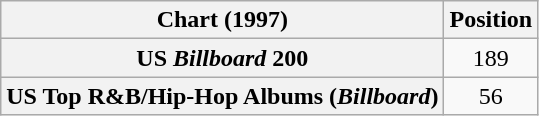<table class="wikitable sortable plainrowheaders" style="text-align:center">
<tr>
<th scope="col">Chart (1997)</th>
<th scope="col">Position</th>
</tr>
<tr>
<th scope="row">US <em>Billboard</em> 200</th>
<td>189</td>
</tr>
<tr>
<th scope="row">US Top R&B/Hip-Hop Albums (<em>Billboard</em>)</th>
<td>56</td>
</tr>
</table>
